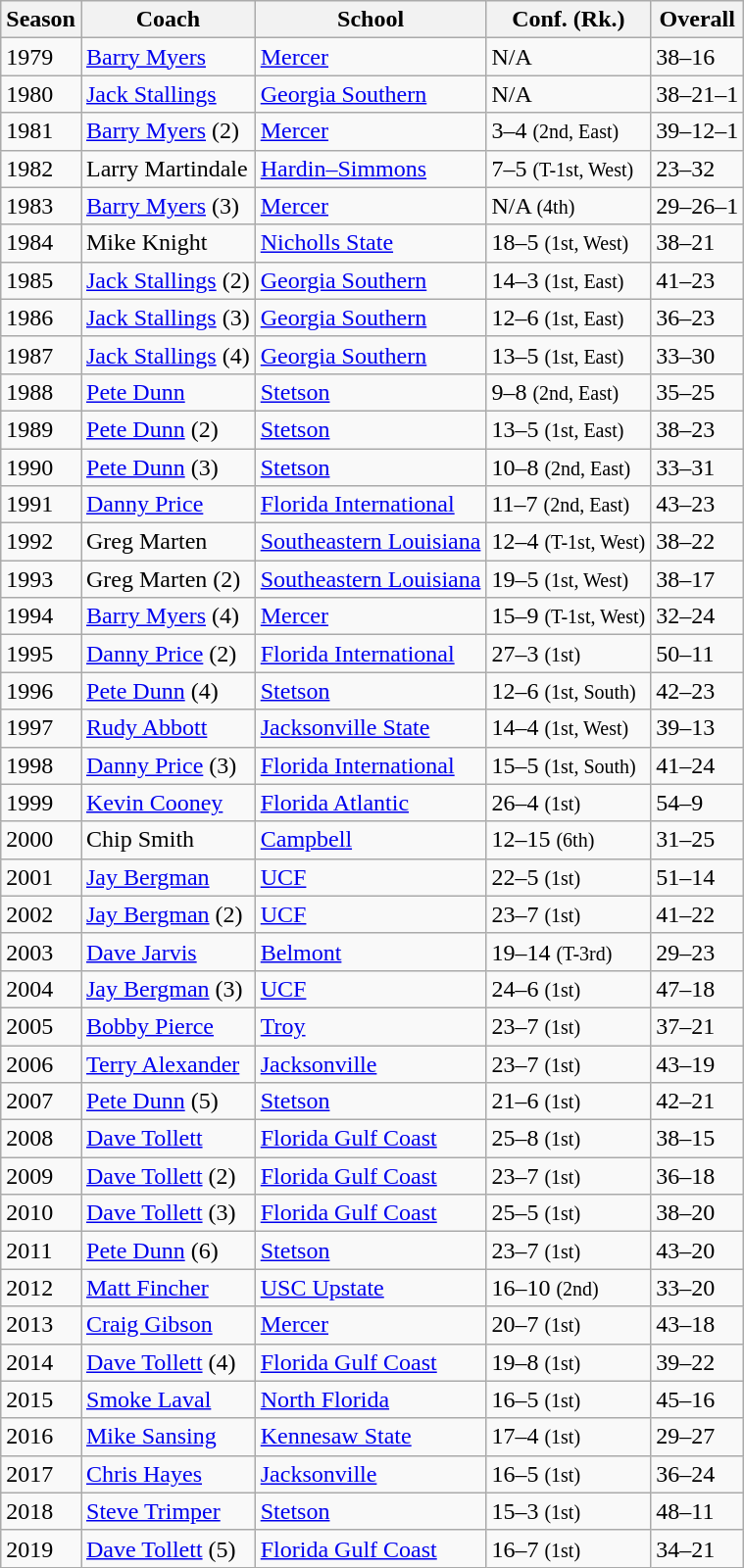<table class="wikitable" border="1">
<tr>
<th>Season</th>
<th>Coach</th>
<th>School</th>
<th>Conf. (Rk.)</th>
<th>Overall</th>
</tr>
<tr>
<td>1979</td>
<td><a href='#'>Barry Myers</a></td>
<td><a href='#'>Mercer</a></td>
<td>N/A</td>
<td>38–16</td>
</tr>
<tr>
<td>1980</td>
<td><a href='#'>Jack Stallings</a></td>
<td><a href='#'>Georgia Southern</a></td>
<td>N/A</td>
<td>38–21–1</td>
</tr>
<tr>
<td>1981</td>
<td><a href='#'>Barry Myers</a> (2)</td>
<td><a href='#'>Mercer</a></td>
<td>3–4 <small>(2nd, East)</small></td>
<td>39–12–1</td>
</tr>
<tr>
<td>1982</td>
<td>Larry Martindale</td>
<td><a href='#'>Hardin–Simmons</a></td>
<td>7–5 <small>(T-1st, West)</small></td>
<td>23–32</td>
</tr>
<tr>
<td>1983</td>
<td><a href='#'>Barry Myers</a> (3)</td>
<td><a href='#'>Mercer</a></td>
<td>N/A <small>(4th)</small></td>
<td>29–26–1</td>
</tr>
<tr>
<td>1984</td>
<td>Mike Knight</td>
<td><a href='#'>Nicholls State</a></td>
<td>18–5 <small>(1st, West)</small></td>
<td>38–21</td>
</tr>
<tr>
<td>1985</td>
<td><a href='#'>Jack Stallings</a> (2)</td>
<td><a href='#'>Georgia Southern</a></td>
<td>14–3 <small>(1st, East)</small></td>
<td>41–23</td>
</tr>
<tr>
<td>1986</td>
<td><a href='#'>Jack Stallings</a> (3)</td>
<td><a href='#'>Georgia Southern</a></td>
<td>12–6 <small>(1st, East)</small></td>
<td>36–23</td>
</tr>
<tr>
<td>1987</td>
<td><a href='#'>Jack Stallings</a> (4)</td>
<td><a href='#'>Georgia Southern</a></td>
<td>13–5 <small>(1st, East)</small></td>
<td>33–30</td>
</tr>
<tr>
<td>1988</td>
<td><a href='#'>Pete Dunn</a></td>
<td><a href='#'>Stetson</a></td>
<td>9–8 <small>(2nd, East)</small></td>
<td>35–25</td>
</tr>
<tr>
<td>1989</td>
<td><a href='#'>Pete Dunn</a> (2)</td>
<td><a href='#'>Stetson</a></td>
<td>13–5 <small>(1st, East)</small></td>
<td>38–23</td>
</tr>
<tr>
<td>1990</td>
<td><a href='#'>Pete Dunn</a> (3)</td>
<td><a href='#'>Stetson</a></td>
<td>10–8 <small>(2nd, East)</small></td>
<td>33–31</td>
</tr>
<tr>
<td>1991</td>
<td><a href='#'>Danny Price</a></td>
<td><a href='#'>Florida International</a></td>
<td>11–7 <small>(2nd, East)</small></td>
<td>43–23</td>
</tr>
<tr>
<td>1992</td>
<td>Greg Marten</td>
<td><a href='#'>Southeastern Louisiana</a></td>
<td>12–4 <small>(T-1st, West)</small></td>
<td>38–22</td>
</tr>
<tr>
<td>1993</td>
<td>Greg Marten (2)</td>
<td><a href='#'>Southeastern Louisiana</a></td>
<td>19–5 <small>(1st, West)</small></td>
<td>38–17</td>
</tr>
<tr>
<td>1994</td>
<td><a href='#'>Barry Myers</a> (4)</td>
<td><a href='#'>Mercer</a></td>
<td>15–9 <small>(T-1st, West)</small></td>
<td>32–24</td>
</tr>
<tr>
<td>1995</td>
<td><a href='#'>Danny Price</a> (2)</td>
<td><a href='#'>Florida International</a></td>
<td>27–3 <small>(1st)</small></td>
<td>50–11</td>
</tr>
<tr>
<td>1996</td>
<td><a href='#'>Pete Dunn</a> (4)</td>
<td><a href='#'>Stetson</a></td>
<td>12–6 <small>(1st, South)</small></td>
<td>42–23</td>
</tr>
<tr>
<td>1997</td>
<td><a href='#'>Rudy Abbott</a></td>
<td><a href='#'>Jacksonville State</a></td>
<td>14–4 <small>(1st, West)</small></td>
<td>39–13</td>
</tr>
<tr>
<td>1998</td>
<td><a href='#'>Danny Price</a> (3)</td>
<td><a href='#'>Florida International</a></td>
<td>15–5 <small>(1st, South)</small></td>
<td>41–24</td>
</tr>
<tr>
<td>1999</td>
<td><a href='#'>Kevin Cooney</a></td>
<td><a href='#'>Florida Atlantic</a></td>
<td>26–4 <small>(1st)</small></td>
<td>54–9</td>
</tr>
<tr>
<td>2000</td>
<td>Chip Smith</td>
<td><a href='#'>Campbell</a></td>
<td>12–15 <small>(6th)</small></td>
<td>31–25</td>
</tr>
<tr>
<td>2001</td>
<td><a href='#'>Jay Bergman</a></td>
<td><a href='#'>UCF</a></td>
<td>22–5 <small>(1st)</small></td>
<td>51–14</td>
</tr>
<tr>
<td>2002</td>
<td><a href='#'>Jay Bergman</a> (2)</td>
<td><a href='#'>UCF</a></td>
<td>23–7 <small>(1st)</small></td>
<td>41–22</td>
</tr>
<tr>
<td>2003</td>
<td><a href='#'>Dave Jarvis</a></td>
<td><a href='#'>Belmont</a></td>
<td>19–14 <small>(T-3rd)</small></td>
<td>29–23</td>
</tr>
<tr>
<td>2004</td>
<td><a href='#'>Jay Bergman</a> (3)</td>
<td><a href='#'>UCF</a></td>
<td>24–6 <small>(1st)</small></td>
<td>47–18</td>
</tr>
<tr>
<td>2005</td>
<td><a href='#'>Bobby Pierce</a></td>
<td><a href='#'>Troy</a></td>
<td>23–7 <small>(1st)</small></td>
<td>37–21</td>
</tr>
<tr>
<td>2006</td>
<td><a href='#'>Terry Alexander</a></td>
<td><a href='#'>Jacksonville</a></td>
<td>23–7 <small>(1st)</small></td>
<td>43–19</td>
</tr>
<tr>
<td>2007</td>
<td><a href='#'>Pete Dunn</a> (5)</td>
<td><a href='#'>Stetson</a></td>
<td>21–6 <small>(1st)</small></td>
<td>42–21</td>
</tr>
<tr>
<td>2008</td>
<td><a href='#'>Dave Tollett</a></td>
<td><a href='#'>Florida Gulf Coast</a></td>
<td>25–8 <small>(1st)</small></td>
<td>38–15</td>
</tr>
<tr>
<td>2009</td>
<td><a href='#'>Dave Tollett</a> (2)</td>
<td><a href='#'>Florida Gulf Coast</a></td>
<td>23–7 <small>(1st)</small></td>
<td>36–18</td>
</tr>
<tr>
<td>2010</td>
<td><a href='#'>Dave Tollett</a> (3)</td>
<td><a href='#'>Florida Gulf Coast</a></td>
<td>25–5 <small>(1st)</small></td>
<td>38–20</td>
</tr>
<tr>
<td>2011</td>
<td><a href='#'>Pete Dunn</a> (6)</td>
<td><a href='#'>Stetson</a></td>
<td>23–7 <small>(1st)</small></td>
<td>43–20</td>
</tr>
<tr>
<td>2012</td>
<td><a href='#'>Matt Fincher</a></td>
<td><a href='#'>USC Upstate</a></td>
<td>16–10 <small>(2nd)</small></td>
<td>33–20</td>
</tr>
<tr>
<td>2013</td>
<td><a href='#'>Craig Gibson</a></td>
<td><a href='#'>Mercer</a></td>
<td>20–7 <small>(1st)</small></td>
<td>43–18</td>
</tr>
<tr>
<td>2014</td>
<td><a href='#'>Dave Tollett</a> (4)</td>
<td><a href='#'>Florida Gulf Coast</a></td>
<td>19–8 <small>(1st)</small></td>
<td>39–22</td>
</tr>
<tr>
<td>2015</td>
<td><a href='#'>Smoke Laval</a></td>
<td><a href='#'>North Florida</a></td>
<td>16–5 <small>(1st)</small></td>
<td>45–16</td>
</tr>
<tr>
<td>2016</td>
<td><a href='#'>Mike Sansing</a></td>
<td><a href='#'>Kennesaw State</a></td>
<td>17–4 <small>(1st)</small></td>
<td>29–27</td>
</tr>
<tr>
<td>2017</td>
<td><a href='#'>Chris Hayes</a></td>
<td><a href='#'>Jacksonville</a></td>
<td>16–5 <small>(1st)</small></td>
<td>36–24</td>
</tr>
<tr>
<td>2018</td>
<td><a href='#'>Steve Trimper</a></td>
<td><a href='#'>Stetson</a></td>
<td>15–3 <small>(1st)</small></td>
<td>48–11</td>
</tr>
<tr>
<td>2019</td>
<td><a href='#'>Dave Tollett</a> (5)</td>
<td><a href='#'>Florida Gulf Coast</a></td>
<td>16–7 <small>(1st)</small></td>
<td>34–21</td>
</tr>
</table>
